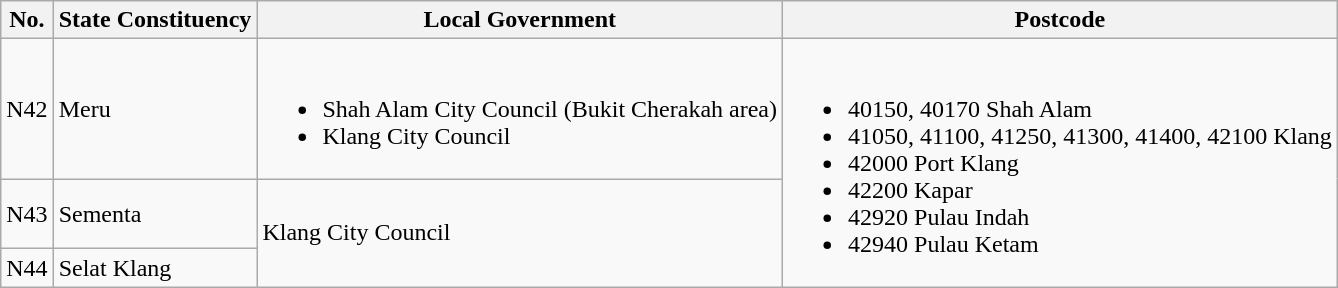<table class="wikitable">
<tr>
<th>No.</th>
<th>State Constituency</th>
<th>Local Government</th>
<th>Postcode</th>
</tr>
<tr>
<td>N42</td>
<td>Meru</td>
<td><br><ul><li>Shah Alam City Council (Bukit Cherakah area)</li><li>Klang City Council</li></ul></td>
<td rowspan="3"><br><ul><li>40150, 40170 Shah Alam</li><li>41050, 41100, 41250, 41300, 41400, 42100 Klang</li><li>42000 Port Klang</li><li>42200 Kapar</li><li>42920 Pulau Indah</li><li>42940 Pulau Ketam</li></ul></td>
</tr>
<tr>
<td>N43</td>
<td>Sementa</td>
<td rowspan="2">Klang City Council</td>
</tr>
<tr>
<td>N44</td>
<td>Selat Klang</td>
</tr>
</table>
